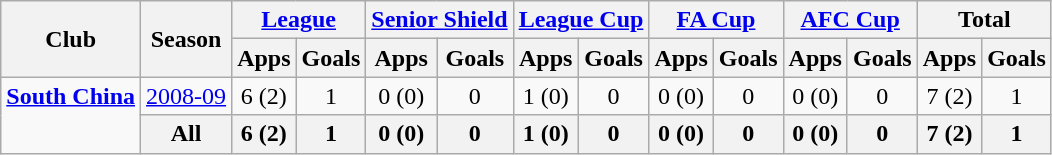<table class="wikitable" style="text-align: center;">
<tr>
<th rowspan="2">Club</th>
<th rowspan="2">Season</th>
<th colspan="2"><a href='#'>League</a></th>
<th colspan="2"><a href='#'>Senior Shield</a></th>
<th colspan="2"><a href='#'>League Cup</a></th>
<th colspan="2"><a href='#'>FA Cup</a></th>
<th colspan="2"><a href='#'>AFC Cup</a></th>
<th colspan="2">Total</th>
</tr>
<tr>
<th>Apps</th>
<th>Goals</th>
<th>Apps</th>
<th>Goals</th>
<th>Apps</th>
<th>Goals</th>
<th>Apps</th>
<th>Goals</th>
<th>Apps</th>
<th>Goals</th>
<th>Apps</th>
<th>Goals</th>
</tr>
<tr>
<td rowspan="6" valign="top"><strong><a href='#'>South China</a></strong></td>
<td><a href='#'>2008-09</a></td>
<td>6 (2)</td>
<td>1</td>
<td>0 (0)</td>
<td>0</td>
<td>1 (0)</td>
<td>0</td>
<td>0 (0)</td>
<td>0</td>
<td>0 (0)</td>
<td>0</td>
<td>7 (2)</td>
<td>1</td>
</tr>
<tr>
<th>All</th>
<th>6 (2)</th>
<th>1</th>
<th>0 (0)</th>
<th>0</th>
<th>1 (0)</th>
<th>0</th>
<th>0 (0)</th>
<th>0</th>
<th>0 (0)</th>
<th>0</th>
<th>7 (2)</th>
<th>1</th>
</tr>
</table>
